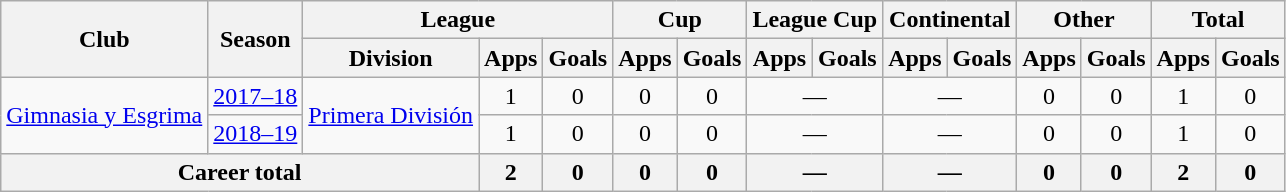<table class="wikitable" style="text-align:center">
<tr>
<th rowspan="2">Club</th>
<th rowspan="2">Season</th>
<th colspan="3">League</th>
<th colspan="2">Cup</th>
<th colspan="2">League Cup</th>
<th colspan="2">Continental</th>
<th colspan="2">Other</th>
<th colspan="2">Total</th>
</tr>
<tr>
<th>Division</th>
<th>Apps</th>
<th>Goals</th>
<th>Apps</th>
<th>Goals</th>
<th>Apps</th>
<th>Goals</th>
<th>Apps</th>
<th>Goals</th>
<th>Apps</th>
<th>Goals</th>
<th>Apps</th>
<th>Goals</th>
</tr>
<tr>
<td rowspan="2"><a href='#'>Gimnasia y Esgrima</a></td>
<td><a href='#'>2017–18</a></td>
<td rowspan="2"><a href='#'>Primera División</a></td>
<td>1</td>
<td>0</td>
<td>0</td>
<td>0</td>
<td colspan="2">—</td>
<td colspan="2">—</td>
<td>0</td>
<td>0</td>
<td>1</td>
<td>0</td>
</tr>
<tr>
<td><a href='#'>2018–19</a></td>
<td>1</td>
<td>0</td>
<td>0</td>
<td>0</td>
<td colspan="2">—</td>
<td colspan="2">—</td>
<td>0</td>
<td>0</td>
<td>1</td>
<td>0</td>
</tr>
<tr>
<th colspan="3">Career total</th>
<th>2</th>
<th>0</th>
<th>0</th>
<th>0</th>
<th colspan="2">—</th>
<th colspan="2">—</th>
<th>0</th>
<th>0</th>
<th>2</th>
<th>0</th>
</tr>
</table>
